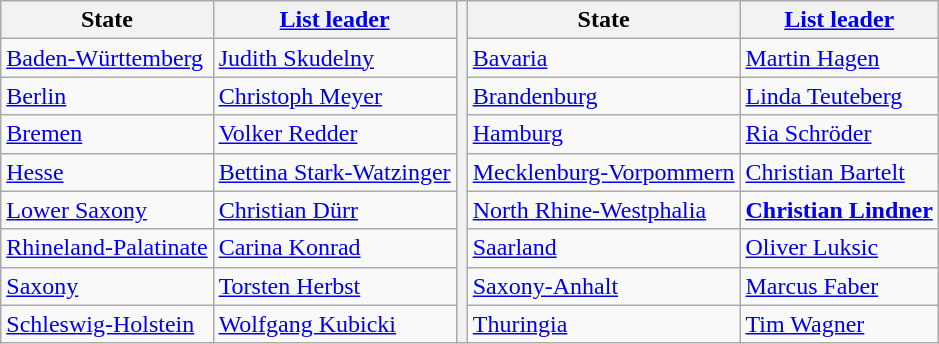<table class="wikitable">
<tr>
<th>State</th>
<th><a href='#'>List leader</a></th>
<th rowspan="9"></th>
<th>State</th>
<th><a href='#'>List leader</a></th>
</tr>
<tr>
<td><a href='#'>Baden-Württemberg</a></td>
<td><a href='#'>Judith Skudelny</a></td>
<td><a href='#'>Bavaria</a></td>
<td><a href='#'>Martin Hagen</a></td>
</tr>
<tr>
<td><a href='#'>Berlin</a></td>
<td><a href='#'>Christoph Meyer</a></td>
<td><a href='#'>Brandenburg</a></td>
<td><a href='#'>Linda Teuteberg</a></td>
</tr>
<tr>
<td><a href='#'>Bremen</a></td>
<td><a href='#'>Volker Redder</a></td>
<td><a href='#'>Hamburg</a></td>
<td><a href='#'>Ria Schröder</a></td>
</tr>
<tr>
<td><a href='#'>Hesse</a></td>
<td><a href='#'>Bettina Stark-Watzinger</a></td>
<td><a href='#'>Mecklenburg-Vorpommern</a></td>
<td><a href='#'>Christian Bartelt</a></td>
</tr>
<tr>
<td><a href='#'>Lower Saxony</a></td>
<td><a href='#'>Christian Dürr</a></td>
<td><a href='#'>North Rhine-Westphalia</a></td>
<td><strong><a href='#'>Christian Lindner</a></strong></td>
</tr>
<tr>
<td><a href='#'>Rhineland-Palatinate</a></td>
<td><a href='#'>Carina Konrad</a></td>
<td><a href='#'>Saarland</a></td>
<td><a href='#'>Oliver Luksic</a></td>
</tr>
<tr>
<td><a href='#'>Saxony</a></td>
<td><a href='#'>Torsten Herbst</a></td>
<td><a href='#'>Saxony-Anhalt</a></td>
<td><a href='#'>Marcus Faber</a></td>
</tr>
<tr>
<td><a href='#'>Schleswig-Holstein</a></td>
<td><a href='#'>Wolfgang Kubicki</a></td>
<td><a href='#'>Thuringia</a></td>
<td><a href='#'>Tim Wagner</a></td>
</tr>
</table>
